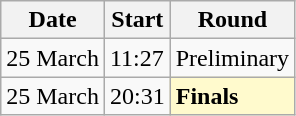<table class=wikitable>
<tr>
<th>Date</th>
<th>Start</th>
<th>Round</th>
</tr>
<tr>
<td>25 March</td>
<td>11:27</td>
<td>Preliminary</td>
</tr>
<tr>
<td>25 March</td>
<td>20:31</td>
<td style=background:lemonchiffon><strong>Finals</strong></td>
</tr>
</table>
